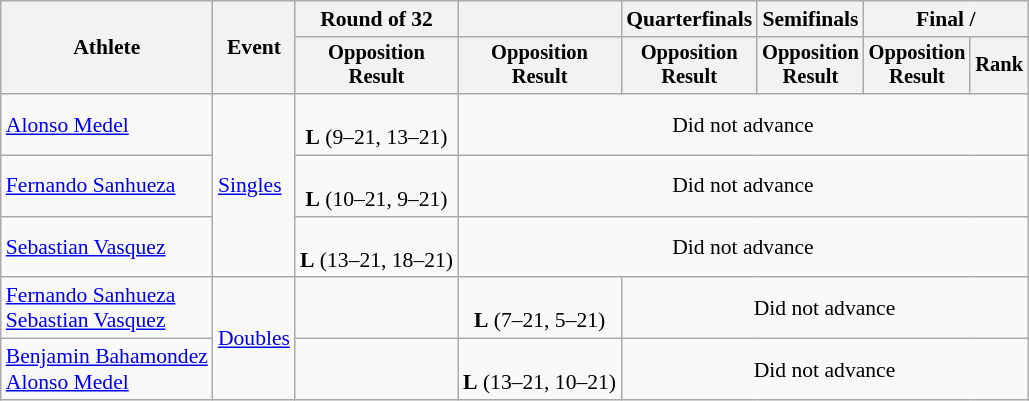<table class=wikitable style=font-size:90%;text-align:center>
<tr>
<th rowspan=2>Athlete</th>
<th rowspan=2>Event</th>
<th>Round of 32</th>
<th></th>
<th>Quarterfinals</th>
<th>Semifinals</th>
<th colspan=2>Final / </th>
</tr>
<tr style=font-size:95%>
<th>Opposition<br>Result</th>
<th>Opposition<br>Result</th>
<th>Opposition<br>Result</th>
<th>Opposition<br>Result</th>
<th>Opposition<br>Result</th>
<th>Rank</th>
</tr>
<tr>
<td style="text-align:left"><a href='#'>Alonso Medel</a></td>
<td align="left" rowspan=3><a href='#'>Singles</a></td>
<td><br><strong>L</strong> (9–21, 13–21)</td>
<td colspan="5">Did not advance</td>
</tr>
<tr>
<td style="text-align:left"><a href='#'>Fernando Sanhueza</a></td>
<td><br><strong>L</strong> (10–21, 9–21)</td>
<td colspan="5">Did not advance</td>
</tr>
<tr>
<td style="text-align:left"><a href='#'>Sebastian Vasquez</a></td>
<td><br><strong>L</strong> (13–21, 18–21)</td>
<td colspan="5">Did not advance</td>
</tr>
<tr>
<td style="text-align:left"><a href='#'>Fernando Sanhueza</a><br><a href='#'>Sebastian Vasquez</a></td>
<td align="left" rowspan=2><a href='#'>Doubles</a></td>
<td></td>
<td><br><strong>L</strong> (7–21, 5–21)</td>
<td style="text-align:center" colspan="4">Did not advance</td>
</tr>
<tr>
<td style="text-align:left"><a href='#'>Benjamin Bahamondez</a><br><a href='#'>Alonso Medel</a></td>
<td></td>
<td><br><strong>L</strong> (13–21, 10–21)</td>
<td style="text-align:center" colspan="4">Did not advance</td>
</tr>
</table>
